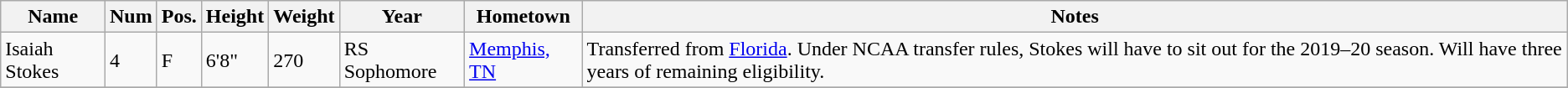<table class="wikitable sortable" border="1">
<tr>
<th>Name</th>
<th>Num</th>
<th>Pos.</th>
<th>Height</th>
<th>Weight</th>
<th>Year</th>
<th>Hometown</th>
<th class="unsortable">Notes</th>
</tr>
<tr>
<td>Isaiah Stokes</td>
<td>4</td>
<td>F</td>
<td>6'8"</td>
<td>270</td>
<td>RS Sophomore</td>
<td><a href='#'>Memphis, TN</a></td>
<td>Transferred from <a href='#'>Florida</a>. Under NCAA transfer rules, Stokes will have to sit out for the 2019–20 season. Will have three years of remaining eligibility.</td>
</tr>
<tr>
</tr>
</table>
